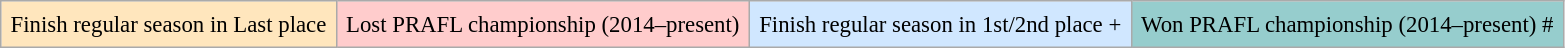<table class="wikitable" style="font-size:95%">
<tr>
<td style="background-color:#FFE6BD;padding:0.4em;">Finish regular season in Last place  </td>
<td style="background-color:#FFCCCC;padding:0.4em;">Lost PRAFL championship (2014–present)</td>
<td style="background-color:#D0E7FF;padding:0.4em;">Finish regular season in 1st/2nd place +</td>
<td style="background-color:#96CDCD;padding:0.4em;">Won PRAFL championship (2014–present) #</td>
</tr>
</table>
